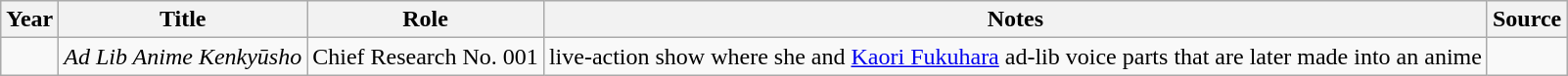<table class="wikitable sortable plainrowheaders">
<tr>
<th>Year</th>
<th>Title</th>
<th>Role</th>
<th class="unsortable">Notes</th>
<th class="unsortable">Source</th>
</tr>
<tr>
<td></td>
<td><em>Ad Lib Anime Kenkyūsho</em></td>
<td>Chief Research No. 001</td>
<td>live-action show where she and <a href='#'>Kaori Fukuhara</a> ad-lib voice parts that are later made into an anime</td>
<td></td>
</tr>
</table>
